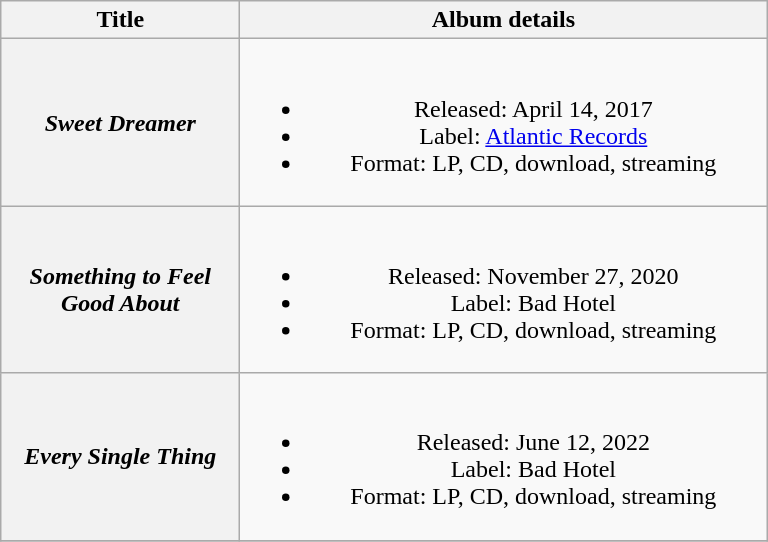<table class="wikitable plainrowheaders" style="text-align:center;">
<tr>
<th scope="col" rowspan="1" style="width:9.5em;">Title</th>
<th scope="col" rowspan="1" style="width:21.5em;">Album details</th>
</tr>
<tr>
<th scope="row"><em>Sweet Dreamer</em><br></th>
<td><br><ul><li>Released: April 14, 2017</li><li>Label: <a href='#'>Atlantic Records</a></li><li>Format: LP, CD, download, streaming</li></ul></td>
</tr>
<tr>
<th scope="row"><em>Something to Feel Good About</em><br></th>
<td><br><ul><li>Released: November 27, 2020</li><li>Label: Bad Hotel</li><li>Format: LP, CD, download, streaming</li></ul></td>
</tr>
<tr>
<th scope="row"><em>Every Single Thing</em><br></th>
<td><br><ul><li>Released: June 12, 2022</li><li>Label: Bad Hotel</li><li>Format: LP, CD, download, streaming</li></ul></td>
</tr>
<tr>
</tr>
</table>
